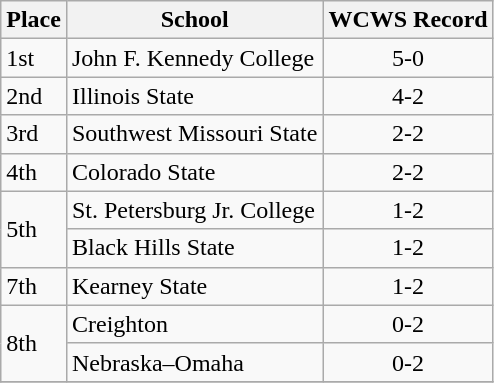<table class="wikitable">
<tr>
<th>Place</th>
<th>School</th>
<th align="center">WCWS Record</th>
</tr>
<tr>
<td>1st</td>
<td>John F. Kennedy College</td>
<td align="center">5-0</td>
</tr>
<tr>
<td>2nd</td>
<td>Illinois State</td>
<td align="center">4-2</td>
</tr>
<tr>
<td>3rd</td>
<td>Southwest Missouri State</td>
<td align="center">2-2</td>
</tr>
<tr>
<td>4th</td>
<td>Colorado State</td>
<td align="center">2-2</td>
</tr>
<tr>
<td rowspan="2">5th</td>
<td>St. Petersburg Jr. College</td>
<td align="center">1-2</td>
</tr>
<tr>
<td>Black Hills State</td>
<td align="center">1-2</td>
</tr>
<tr>
<td>7th</td>
<td>Kearney State</td>
<td align="center">1-2</td>
</tr>
<tr>
<td rowspan="2">8th</td>
<td>Creighton</td>
<td align="center">0-2</td>
</tr>
<tr>
<td>Nebraska–Omaha</td>
<td align="center">0-2</td>
</tr>
<tr>
</tr>
</table>
